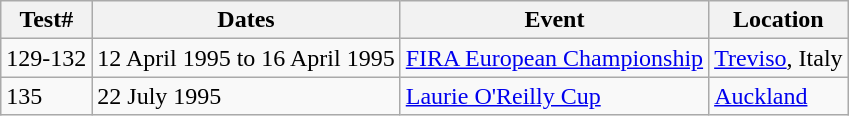<table class="wikitable">
<tr>
<th>Test#</th>
<th>Dates</th>
<th>Event</th>
<th>Location</th>
</tr>
<tr>
<td>129-132</td>
<td>12 April 1995 to 16 April 1995</td>
<td><a href='#'>FIRA European Championship</a></td>
<td><a href='#'>Treviso</a>, Italy</td>
</tr>
<tr>
<td>135</td>
<td>22 July 1995</td>
<td><a href='#'>Laurie O'Reilly Cup</a></td>
<td><a href='#'>Auckland</a></td>
</tr>
</table>
